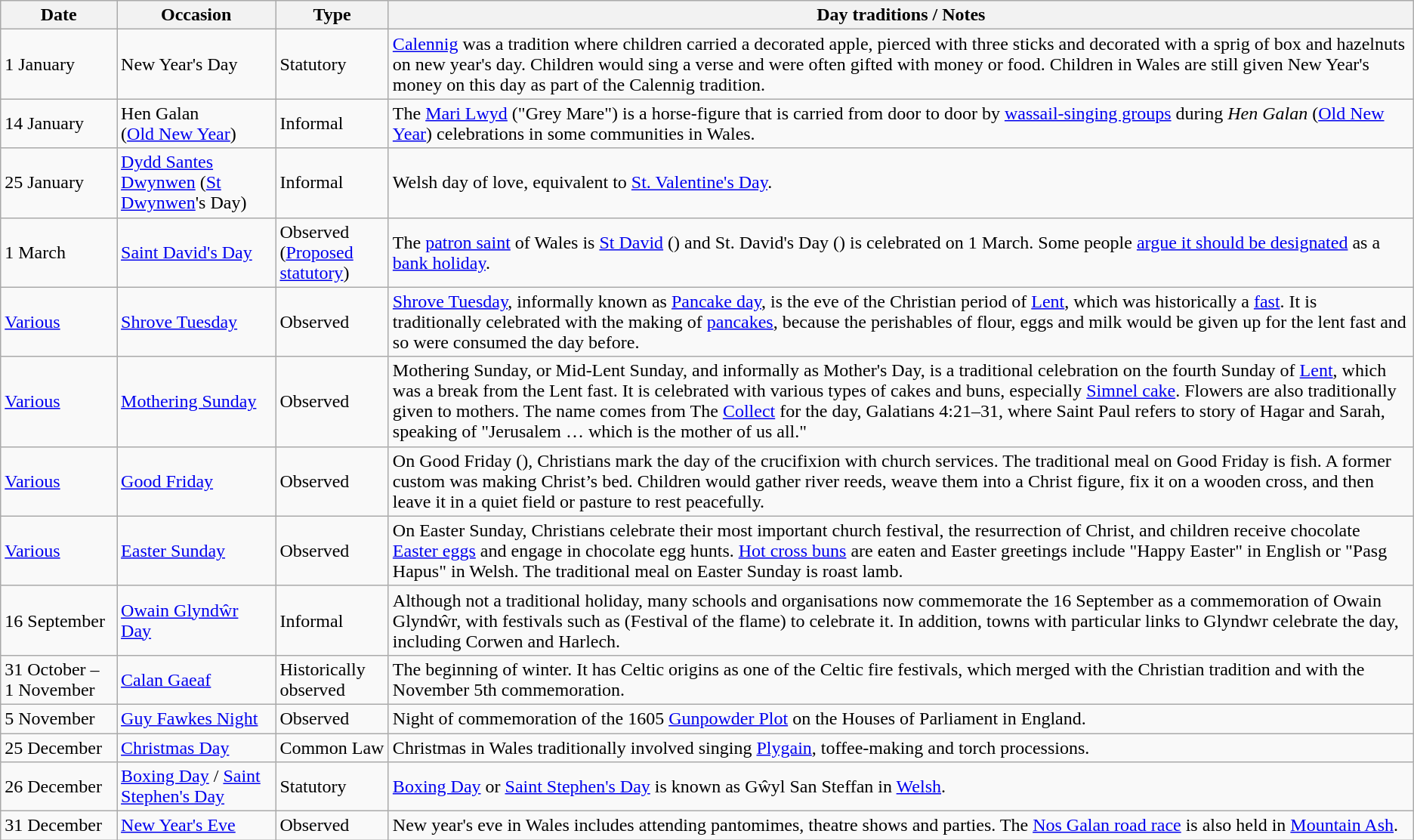<table class="wikitable">
<tr>
<th>Date</th>
<th>Occasion</th>
<th>Type</th>
<th>Day traditions / Notes</th>
</tr>
<tr>
<td>1 January</td>
<td>New Year's Day</td>
<td>Statutory</td>
<td><a href='#'>Calennig</a> was a tradition where children carried a decorated apple, pierced with three sticks and decorated with a sprig of box and hazelnuts on new year's day. Children would sing a verse and were often gifted with money or food.  Children in Wales are still given New Year's money on this day as part of the Calennig tradition.</td>
</tr>
<tr>
<td>14 January</td>
<td>Hen Galan<br>(<a href='#'>Old New Year</a>)</td>
<td>Informal</td>
<td>The <a href='#'>Mari Lwyd</a> ("Grey Mare") is a horse-figure that is carried from door to door by <a href='#'>wassail-singing groups</a> during <em>Hen Galan</em> (<a href='#'>Old New Year</a>) celebrations in some communities in Wales.</td>
</tr>
<tr>
<td>25 January</td>
<td><a href='#'>Dydd Santes Dwynwen</a> (<a href='#'>St Dwynwen</a>'s Day)</td>
<td>Informal</td>
<td>Welsh day of love, equivalent to <a href='#'>St. Valentine's Day</a>.</td>
</tr>
<tr>
<td>1 March</td>
<td><a href='#'>Saint David's Day</a></td>
<td>Observed<br>(<a href='#'>Proposed statutory</a>)</td>
<td>The <a href='#'>patron saint</a> of Wales is <a href='#'>St David</a> () and St. David's Day (<em></em>) is celebrated on 1 March. Some people <a href='#'>argue it should be designated</a> as a <a href='#'>bank holiday</a>.</td>
</tr>
<tr>
<td><a href='#'>Various</a></td>
<td><a href='#'>Shrove Tuesday</a></td>
<td>Observed</td>
<td><a href='#'>Shrove Tuesday</a>, informally known as <a href='#'>Pancake day</a>, is the eve of the Christian period of <a href='#'>Lent</a>, which was historically a <a href='#'>fast</a>. It is traditionally celebrated with the making of <a href='#'>pancakes</a>, because the perishables of flour, eggs and milk would be given up for the lent fast and so were consumed the day before.</td>
</tr>
<tr>
<td><a href='#'>Various</a></td>
<td><a href='#'>Mothering Sunday</a></td>
<td>Observed</td>
<td>Mothering Sunday, or Mid-Lent Sunday, and informally as Mother's Day, is a traditional celebration on the fourth Sunday of <a href='#'>Lent</a>, which was a break from the Lent fast. It is celebrated with various types of cakes and buns, especially <a href='#'>Simnel cake</a>. Flowers are also traditionally given to mothers. The name comes from The <a href='#'>Collect</a> for the day, Galatians 4:21–31, where Saint Paul refers to story of Hagar and Sarah, speaking of "Jerusalem … which is the mother of us all."</td>
</tr>
<tr>
<td><a href='#'>Various</a></td>
<td><a href='#'>Good Friday</a></td>
<td>Observed</td>
<td>On Good Friday (), Christians mark the day of the crucifixion with church services. The traditional meal on Good Friday is fish. A former custom was making Christ’s bed. Children would gather river reeds, weave them into a Christ figure, fix it on a wooden cross, and then leave it in a quiet field or pasture to rest peacefully.</td>
</tr>
<tr>
<td><a href='#'>Various</a></td>
<td><a href='#'>Easter Sunday</a></td>
<td>Observed</td>
<td>On Easter Sunday, Christians celebrate their most important church festival, the resurrection of Christ, and children receive chocolate <a href='#'>Easter eggs</a> and engage in chocolate egg hunts. <a href='#'>Hot cross buns</a> are eaten and Easter greetings include "Happy Easter" in English or "Pasg Hapus" in Welsh. The traditional meal on Easter Sunday is roast lamb.</td>
</tr>
<tr>
<td>16 September</td>
<td><a href='#'>Owain Glyndŵr Day</a></td>
<td>Informal</td>
<td>Although not a traditional holiday, many schools and organisations now commemorate the 16 September as a commemoration of Owain Glyndŵr, with festivals such as  (Festival of the flame) to celebrate it. In addition, towns with particular links to Glyndwr celebrate the day, including Corwen and Harlech.</td>
</tr>
<tr>
<td>31 October – 1 November</td>
<td><a href='#'>Calan Gaeaf</a></td>
<td>Historically observed</td>
<td>The beginning of winter. It has Celtic origins as one of the Celtic fire festivals, which merged with the Christian tradition and with the November 5th commemoration.</td>
</tr>
<tr>
<td>5 November</td>
<td><a href='#'>Guy Fawkes Night</a></td>
<td>Observed</td>
<td>Night of commemoration of the 1605 <a href='#'>Gunpowder Plot</a> on the Houses of Parliament in England.</td>
</tr>
<tr>
<td>25 December</td>
<td><a href='#'>Christmas Day</a></td>
<td>Common Law</td>
<td>Christmas in Wales traditionally involved singing <a href='#'>Plygain</a>, toffee-making and torch processions.</td>
</tr>
<tr>
<td>26 December</td>
<td><a href='#'>Boxing Day</a> / <a href='#'>Saint Stephen's Day</a></td>
<td>Statutory</td>
<td><a href='#'>Boxing Day</a> or <a href='#'>Saint Stephen's Day</a> is known as Gŵyl San Steffan in <a href='#'>Welsh</a>.</td>
</tr>
<tr>
<td>31 December</td>
<td><a href='#'>New Year's Eve</a></td>
<td>Observed</td>
<td>New year's eve in Wales includes attending pantomimes, theatre shows and parties. The <a href='#'>Nos Galan road race</a> is also held in <a href='#'>Mountain Ash</a>.</td>
</tr>
</table>
